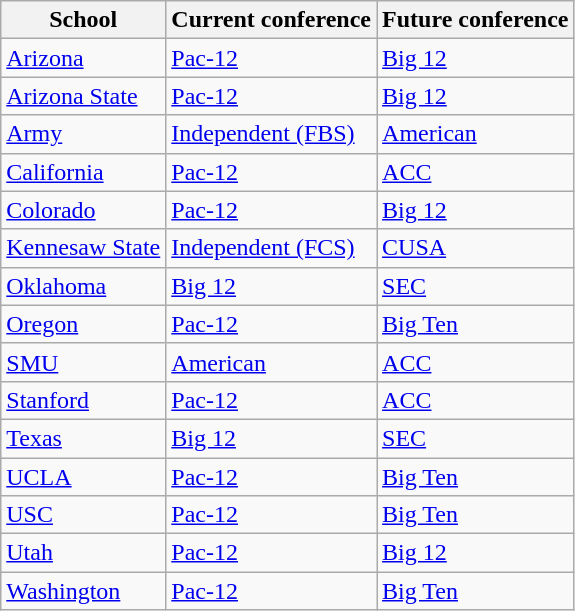<table class="wikitable sortable">
<tr>
<th>School</th>
<th>Current conference</th>
<th>Future conference</th>
</tr>
<tr>
<td><a href='#'>Arizona</a></td>
<td><a href='#'>Pac-12</a></td>
<td><a href='#'>Big 12</a></td>
</tr>
<tr>
<td><a href='#'>Arizona State</a></td>
<td><a href='#'>Pac-12</a></td>
<td><a href='#'>Big 12</a></td>
</tr>
<tr>
<td><a href='#'>Army</a></td>
<td><a href='#'>Independent (FBS)</a></td>
<td><a href='#'>American</a></td>
</tr>
<tr>
<td><a href='#'>California</a></td>
<td><a href='#'>Pac-12</a></td>
<td><a href='#'>ACC</a></td>
</tr>
<tr>
<td><a href='#'>Colorado</a></td>
<td><a href='#'>Pac-12</a></td>
<td><a href='#'>Big 12</a></td>
</tr>
<tr>
<td><a href='#'>Kennesaw State</a></td>
<td><a href='#'>Independent (FCS)</a></td>
<td><a href='#'>CUSA</a></td>
</tr>
<tr>
<td><a href='#'>Oklahoma</a></td>
<td><a href='#'>Big 12</a></td>
<td><a href='#'>SEC</a></td>
</tr>
<tr>
<td><a href='#'>Oregon</a></td>
<td><a href='#'>Pac-12</a></td>
<td><a href='#'>Big Ten</a></td>
</tr>
<tr>
<td><a href='#'>SMU</a></td>
<td><a href='#'>American</a></td>
<td><a href='#'>ACC</a></td>
</tr>
<tr>
<td><a href='#'>Stanford</a></td>
<td><a href='#'>Pac-12</a></td>
<td><a href='#'>ACC</a></td>
</tr>
<tr>
<td><a href='#'>Texas</a></td>
<td><a href='#'>Big 12</a></td>
<td><a href='#'>SEC</a></td>
</tr>
<tr>
<td><a href='#'>UCLA</a></td>
<td><a href='#'>Pac-12</a></td>
<td><a href='#'>Big Ten</a></td>
</tr>
<tr>
<td><a href='#'>USC</a></td>
<td><a href='#'>Pac-12</a></td>
<td><a href='#'>Big Ten</a></td>
</tr>
<tr>
<td><a href='#'>Utah</a></td>
<td><a href='#'>Pac-12</a></td>
<td><a href='#'>Big 12</a></td>
</tr>
<tr>
<td><a href='#'>Washington</a></td>
<td><a href='#'>Pac-12</a></td>
<td><a href='#'>Big Ten</a></td>
</tr>
</table>
